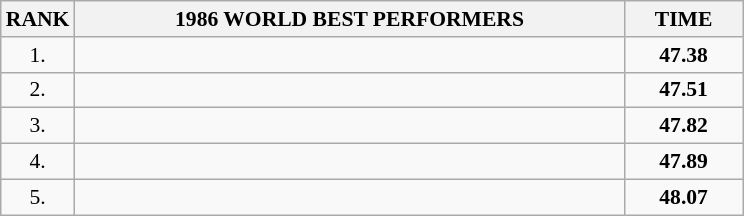<table class="wikitable" style="border-collapse: collapse; font-size: 90%;">
<tr>
<th>RANK</th>
<th align="center" style="width: 25em">1986 WORLD BEST PERFORMERS</th>
<th align="center" style="width: 5em">TIME</th>
</tr>
<tr>
<td align="center">1.</td>
<td></td>
<td align="center"><strong>47.38</strong></td>
</tr>
<tr>
<td align="center">2.</td>
<td></td>
<td align="center"><strong>47.51</strong></td>
</tr>
<tr>
<td align="center">3.</td>
<td></td>
<td align="center"><strong>47.82</strong></td>
</tr>
<tr>
<td align="center">4.</td>
<td></td>
<td align="center"><strong>47.89</strong></td>
</tr>
<tr>
<td align="center">5.</td>
<td></td>
<td align="center"><strong>48.07</strong></td>
</tr>
</table>
